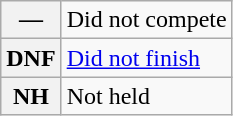<table class="wikitable">
<tr>
<th scope="row">—</th>
<td>Did not compete</td>
</tr>
<tr>
<th scope="row">DNF</th>
<td><a href='#'>Did not finish</a></td>
</tr>
<tr>
<th scope="row">NH</th>
<td>Not held</td>
</tr>
</table>
